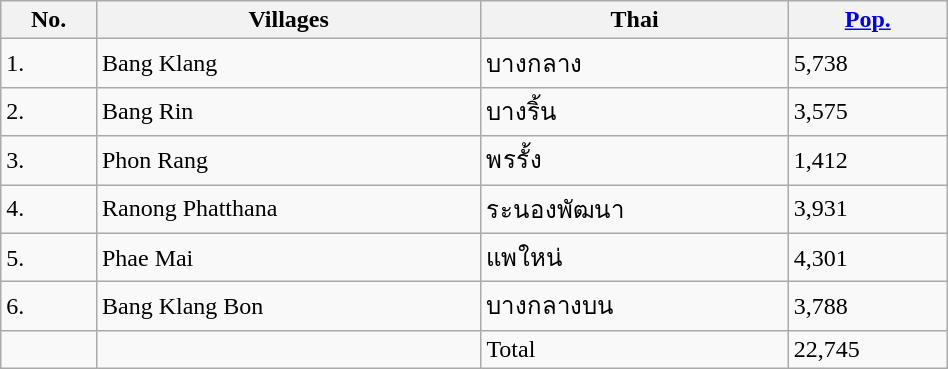<table class="wikitable" style="width:50%;">
<tr>
<th>No.</th>
<th>Villages</th>
<th>Thai</th>
<th><a href='#'>Pop.</a></th>
</tr>
<tr>
<td>1.</td>
<td>Bang Klang</td>
<td>บางกลาง</td>
<td>5,738</td>
</tr>
<tr>
<td>2.</td>
<td>Bang Rin</td>
<td>บางริ้น</td>
<td>3,575</td>
</tr>
<tr>
<td>3.</td>
<td>Phon Rang</td>
<td>พรรั้ง</td>
<td>1,412</td>
</tr>
<tr>
<td>4.</td>
<td>Ranong Phatthana</td>
<td>ระนองพัฒนา</td>
<td>3,931</td>
</tr>
<tr>
<td>5.</td>
<td>Phae Mai</td>
<td>แพใหน่</td>
<td>4,301</td>
</tr>
<tr>
<td>6.</td>
<td>Bang Klang Bon</td>
<td>บางกลางบน</td>
<td>3,788</td>
</tr>
<tr>
<td></td>
<td></td>
<td>Total</td>
<td>22,745</td>
</tr>
</table>
